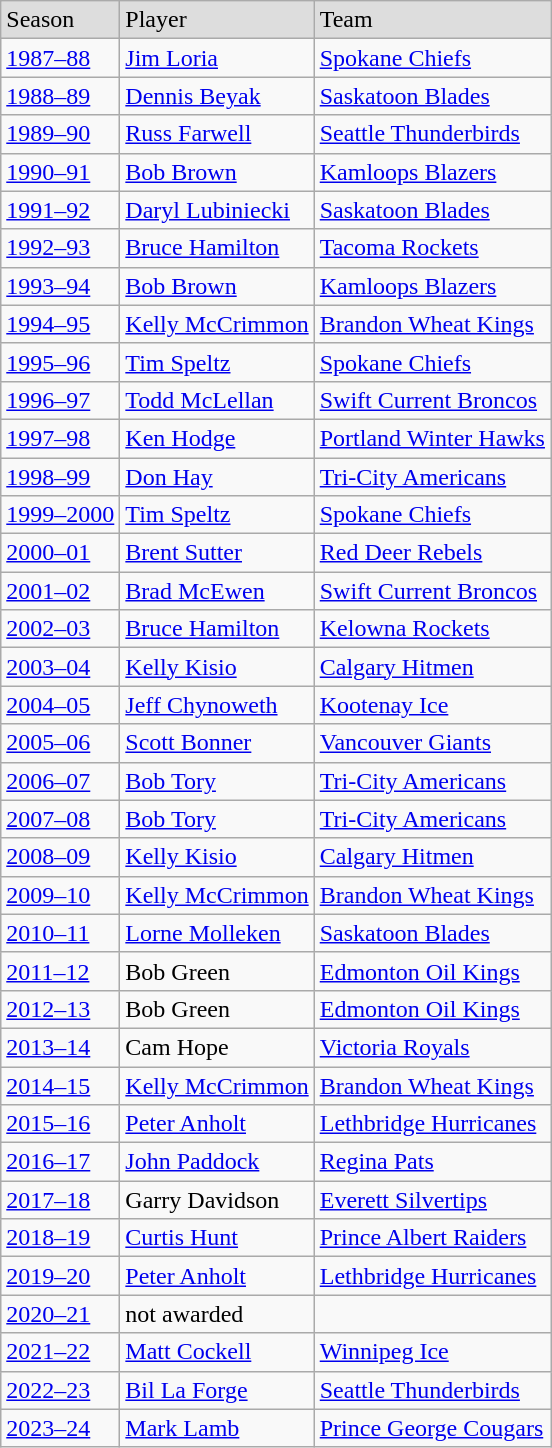<table class="wikitable">
<tr bgcolor="#dddddd">
<td>Season</td>
<td>Player</td>
<td>Team</td>
</tr>
<tr>
<td><a href='#'>1987–88</a></td>
<td><a href='#'>Jim Loria</a></td>
<td><a href='#'>Spokane Chiefs</a></td>
</tr>
<tr>
<td><a href='#'>1988–89</a></td>
<td><a href='#'>Dennis Beyak</a></td>
<td><a href='#'>Saskatoon Blades</a></td>
</tr>
<tr>
<td><a href='#'>1989–90</a></td>
<td><a href='#'>Russ Farwell</a></td>
<td><a href='#'>Seattle Thunderbirds</a></td>
</tr>
<tr>
<td><a href='#'>1990–91</a></td>
<td><a href='#'>Bob Brown</a></td>
<td><a href='#'>Kamloops Blazers</a></td>
</tr>
<tr>
<td><a href='#'>1991–92</a></td>
<td><a href='#'>Daryl Lubiniecki</a></td>
<td><a href='#'>Saskatoon Blades</a></td>
</tr>
<tr>
<td><a href='#'>1992–93</a></td>
<td><a href='#'>Bruce Hamilton</a></td>
<td><a href='#'>Tacoma Rockets</a></td>
</tr>
<tr>
<td><a href='#'>1993–94</a></td>
<td><a href='#'>Bob Brown</a></td>
<td><a href='#'>Kamloops Blazers</a></td>
</tr>
<tr>
<td><a href='#'>1994–95</a></td>
<td><a href='#'>Kelly McCrimmon</a></td>
<td><a href='#'>Brandon Wheat Kings</a></td>
</tr>
<tr>
<td><a href='#'>1995–96</a></td>
<td><a href='#'>Tim Speltz</a></td>
<td><a href='#'>Spokane Chiefs</a></td>
</tr>
<tr>
<td><a href='#'>1996–97</a></td>
<td><a href='#'>Todd McLellan</a></td>
<td><a href='#'>Swift Current Broncos</a></td>
</tr>
<tr>
<td><a href='#'>1997–98</a></td>
<td><a href='#'>Ken Hodge</a></td>
<td><a href='#'>Portland Winter Hawks</a></td>
</tr>
<tr>
<td><a href='#'>1998–99</a></td>
<td><a href='#'>Don Hay</a></td>
<td><a href='#'>Tri-City Americans</a></td>
</tr>
<tr>
<td><a href='#'>1999–2000</a></td>
<td><a href='#'>Tim Speltz</a></td>
<td><a href='#'>Spokane Chiefs</a></td>
</tr>
<tr>
<td><a href='#'>2000–01</a></td>
<td><a href='#'>Brent Sutter</a></td>
<td><a href='#'>Red Deer Rebels</a></td>
</tr>
<tr>
<td><a href='#'>2001–02</a></td>
<td><a href='#'>Brad McEwen</a></td>
<td><a href='#'>Swift Current Broncos</a></td>
</tr>
<tr>
<td><a href='#'>2002–03</a></td>
<td><a href='#'>Bruce Hamilton</a></td>
<td><a href='#'>Kelowna Rockets</a></td>
</tr>
<tr>
<td><a href='#'>2003–04</a></td>
<td><a href='#'>Kelly Kisio</a></td>
<td><a href='#'>Calgary Hitmen</a></td>
</tr>
<tr>
<td><a href='#'>2004–05</a></td>
<td><a href='#'>Jeff Chynoweth</a></td>
<td><a href='#'>Kootenay Ice</a></td>
</tr>
<tr>
<td><a href='#'>2005–06</a></td>
<td><a href='#'>Scott Bonner</a></td>
<td><a href='#'>Vancouver Giants</a></td>
</tr>
<tr>
<td><a href='#'>2006–07</a></td>
<td><a href='#'>Bob Tory</a></td>
<td><a href='#'>Tri-City Americans</a></td>
</tr>
<tr>
<td><a href='#'>2007–08</a></td>
<td><a href='#'>Bob Tory</a></td>
<td><a href='#'>Tri-City Americans</a></td>
</tr>
<tr>
<td><a href='#'>2008–09</a></td>
<td><a href='#'>Kelly Kisio</a></td>
<td><a href='#'>Calgary Hitmen</a></td>
</tr>
<tr>
<td><a href='#'>2009–10</a></td>
<td><a href='#'>Kelly McCrimmon</a></td>
<td><a href='#'>Brandon Wheat Kings</a></td>
</tr>
<tr>
<td><a href='#'>2010–11</a></td>
<td><a href='#'>Lorne Molleken</a></td>
<td><a href='#'>Saskatoon Blades</a></td>
</tr>
<tr>
<td><a href='#'>2011–12</a></td>
<td>Bob Green</td>
<td><a href='#'>Edmonton Oil Kings</a></td>
</tr>
<tr>
<td><a href='#'>2012–13</a></td>
<td>Bob Green</td>
<td><a href='#'>Edmonton Oil Kings</a></td>
</tr>
<tr>
<td><a href='#'>2013–14</a></td>
<td>Cam Hope</td>
<td><a href='#'>Victoria Royals</a></td>
</tr>
<tr>
<td><a href='#'>2014–15</a></td>
<td><a href='#'>Kelly McCrimmon</a></td>
<td><a href='#'>Brandon Wheat Kings</a></td>
</tr>
<tr>
<td><a href='#'>2015–16</a></td>
<td><a href='#'>Peter Anholt</a></td>
<td><a href='#'>Lethbridge Hurricanes</a></td>
</tr>
<tr>
<td><a href='#'>2016–17</a></td>
<td><a href='#'>John Paddock</a></td>
<td><a href='#'>Regina Pats</a></td>
</tr>
<tr>
<td><a href='#'>2017–18</a></td>
<td>Garry Davidson</td>
<td><a href='#'>Everett Silvertips</a></td>
</tr>
<tr>
<td><a href='#'>2018–19</a></td>
<td><a href='#'>Curtis Hunt</a></td>
<td><a href='#'>Prince Albert Raiders</a></td>
</tr>
<tr>
<td><a href='#'>2019–20</a></td>
<td><a href='#'>Peter Anholt</a></td>
<td><a href='#'>Lethbridge Hurricanes</a></td>
</tr>
<tr>
<td><a href='#'>2020–21</a></td>
<td>not awarded</td>
</tr>
<tr>
<td><a href='#'>2021–22</a></td>
<td><a href='#'>Matt Cockell</a></td>
<td><a href='#'>Winnipeg Ice</a></td>
</tr>
<tr>
<td><a href='#'>2022–23</a></td>
<td><a href='#'>Bil La Forge</a></td>
<td><a href='#'>Seattle Thunderbirds</a></td>
</tr>
<tr>
<td><a href='#'>2023–24</a></td>
<td><a href='#'>Mark Lamb</a></td>
<td><a href='#'>Prince George Cougars</a></td>
</tr>
</table>
